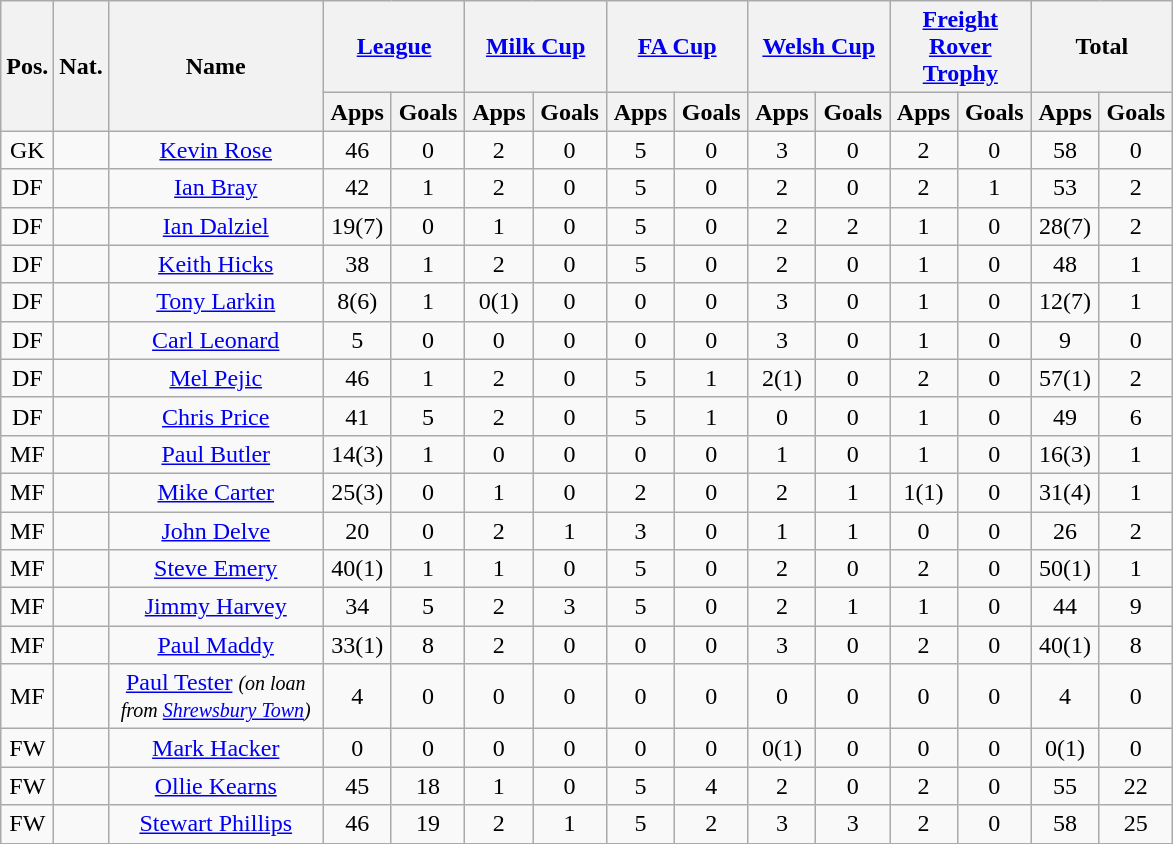<table class="wikitable plainrowheaders" style="text-align:center">
<tr>
<th rowspan="2">Pos.</th>
<th rowspan="2">Nat.</th>
<th rowspan="2" width="136">Name</th>
<th colspan="2" width="87"><a href='#'>League</a></th>
<th colspan="2" width="87"><a href='#'>Milk Cup</a></th>
<th colspan="2" width="87"><a href='#'>FA Cup</a></th>
<th colspan="2" width="87"><a href='#'>Welsh Cup</a></th>
<th colspan="2" width="87"><a href='#'>Freight Rover Trophy</a></th>
<th colspan="2" width="87">Total</th>
</tr>
<tr>
<th>Apps</th>
<th>Goals</th>
<th>Apps</th>
<th>Goals</th>
<th>Apps</th>
<th>Goals</th>
<th>Apps</th>
<th>Goals</th>
<th>Apps</th>
<th>Goals</th>
<th>Apps</th>
<th>Goals</th>
</tr>
<tr>
<td>GK</td>
<td></td>
<td><a href='#'>Kevin Rose</a></td>
<td>46</td>
<td>0</td>
<td>2</td>
<td>0</td>
<td>5</td>
<td>0</td>
<td>3</td>
<td>0</td>
<td>2</td>
<td>0</td>
<td>58</td>
<td>0</td>
</tr>
<tr>
<td>DF</td>
<td></td>
<td><a href='#'>Ian Bray</a></td>
<td>42</td>
<td>1</td>
<td>2</td>
<td>0</td>
<td>5</td>
<td>0</td>
<td>2</td>
<td>0</td>
<td>2</td>
<td>1</td>
<td>53</td>
<td>2</td>
</tr>
<tr>
<td>DF</td>
<td></td>
<td><a href='#'>Ian Dalziel</a></td>
<td>19(7)</td>
<td>0</td>
<td>1</td>
<td>0</td>
<td>5</td>
<td>0</td>
<td>2</td>
<td>2</td>
<td>1</td>
<td>0</td>
<td>28(7)</td>
<td>2</td>
</tr>
<tr>
<td>DF</td>
<td></td>
<td><a href='#'>Keith Hicks</a></td>
<td>38</td>
<td>1</td>
<td>2</td>
<td>0</td>
<td>5</td>
<td>0</td>
<td>2</td>
<td>0</td>
<td>1</td>
<td>0</td>
<td>48</td>
<td>1</td>
</tr>
<tr>
<td>DF</td>
<td></td>
<td><a href='#'>Tony Larkin</a></td>
<td>8(6)</td>
<td>1</td>
<td>0(1)</td>
<td>0</td>
<td>0</td>
<td>0</td>
<td>3</td>
<td>0</td>
<td>1</td>
<td>0</td>
<td>12(7)</td>
<td>1</td>
</tr>
<tr>
<td>DF</td>
<td></td>
<td><a href='#'>Carl Leonard</a></td>
<td>5</td>
<td>0</td>
<td>0</td>
<td>0</td>
<td>0</td>
<td>0</td>
<td>3</td>
<td>0</td>
<td>1</td>
<td>0</td>
<td>9</td>
<td>0</td>
</tr>
<tr>
<td>DF</td>
<td></td>
<td><a href='#'>Mel Pejic</a></td>
<td>46</td>
<td>1</td>
<td>2</td>
<td>0</td>
<td>5</td>
<td>1</td>
<td>2(1)</td>
<td>0</td>
<td>2</td>
<td>0</td>
<td>57(1)</td>
<td>2</td>
</tr>
<tr>
<td>DF</td>
<td></td>
<td><a href='#'>Chris Price</a></td>
<td>41</td>
<td>5</td>
<td>2</td>
<td>0</td>
<td>5</td>
<td>1</td>
<td>0</td>
<td>0</td>
<td>1</td>
<td>0</td>
<td>49</td>
<td>6</td>
</tr>
<tr>
<td>MF</td>
<td></td>
<td><a href='#'>Paul Butler</a></td>
<td>14(3)</td>
<td>1</td>
<td>0</td>
<td>0</td>
<td>0</td>
<td>0</td>
<td>1</td>
<td>0</td>
<td>1</td>
<td>0</td>
<td>16(3)</td>
<td>1</td>
</tr>
<tr>
<td>MF</td>
<td></td>
<td><a href='#'>Mike Carter</a></td>
<td>25(3)</td>
<td>0</td>
<td>1</td>
<td>0</td>
<td>2</td>
<td>0</td>
<td>2</td>
<td>1</td>
<td>1(1)</td>
<td>0</td>
<td>31(4)</td>
<td>1</td>
</tr>
<tr>
<td>MF</td>
<td></td>
<td><a href='#'>John Delve</a></td>
<td>20</td>
<td>0</td>
<td>2</td>
<td>1</td>
<td>3</td>
<td>0</td>
<td>1</td>
<td>1</td>
<td>0</td>
<td>0</td>
<td>26</td>
<td>2</td>
</tr>
<tr>
<td>MF</td>
<td></td>
<td><a href='#'>Steve Emery</a></td>
<td>40(1)</td>
<td>1</td>
<td>1</td>
<td>0</td>
<td>5</td>
<td>0</td>
<td>2</td>
<td>0</td>
<td>2</td>
<td>0</td>
<td>50(1)</td>
<td>1</td>
</tr>
<tr>
<td>MF</td>
<td></td>
<td><a href='#'>Jimmy Harvey</a></td>
<td>34</td>
<td>5</td>
<td>2</td>
<td>3</td>
<td>5</td>
<td>0</td>
<td>2</td>
<td>1</td>
<td>1</td>
<td>0</td>
<td>44</td>
<td>9</td>
</tr>
<tr>
<td>MF</td>
<td></td>
<td><a href='#'>Paul Maddy</a></td>
<td>33(1)</td>
<td>8</td>
<td>2</td>
<td>0</td>
<td>0</td>
<td>0</td>
<td>3</td>
<td>0</td>
<td>2</td>
<td>0</td>
<td>40(1)</td>
<td>8</td>
</tr>
<tr>
<td>MF</td>
<td></td>
<td><a href='#'>Paul Tester</a> <em><small>(on loan from <a href='#'>Shrewsbury Town</a>)</small></em></td>
<td>4</td>
<td>0</td>
<td>0</td>
<td>0</td>
<td>0</td>
<td>0</td>
<td>0</td>
<td>0</td>
<td>0</td>
<td>0</td>
<td>4</td>
<td>0</td>
</tr>
<tr>
<td>FW</td>
<td></td>
<td><a href='#'>Mark Hacker</a></td>
<td>0</td>
<td>0</td>
<td>0</td>
<td>0</td>
<td>0</td>
<td>0</td>
<td>0(1)</td>
<td>0</td>
<td>0</td>
<td>0</td>
<td>0(1)</td>
<td>0</td>
</tr>
<tr>
<td>FW</td>
<td></td>
<td><a href='#'>Ollie Kearns</a></td>
<td>45</td>
<td>18</td>
<td>1</td>
<td>0</td>
<td>5</td>
<td>4</td>
<td>2</td>
<td>0</td>
<td>2</td>
<td>0</td>
<td>55</td>
<td>22</td>
</tr>
<tr>
<td>FW</td>
<td></td>
<td><a href='#'>Stewart Phillips</a></td>
<td>46</td>
<td>19</td>
<td>2</td>
<td>1</td>
<td>5</td>
<td>2</td>
<td>3</td>
<td>3</td>
<td>2</td>
<td>0</td>
<td>58</td>
<td>25</td>
</tr>
<tr>
</tr>
</table>
